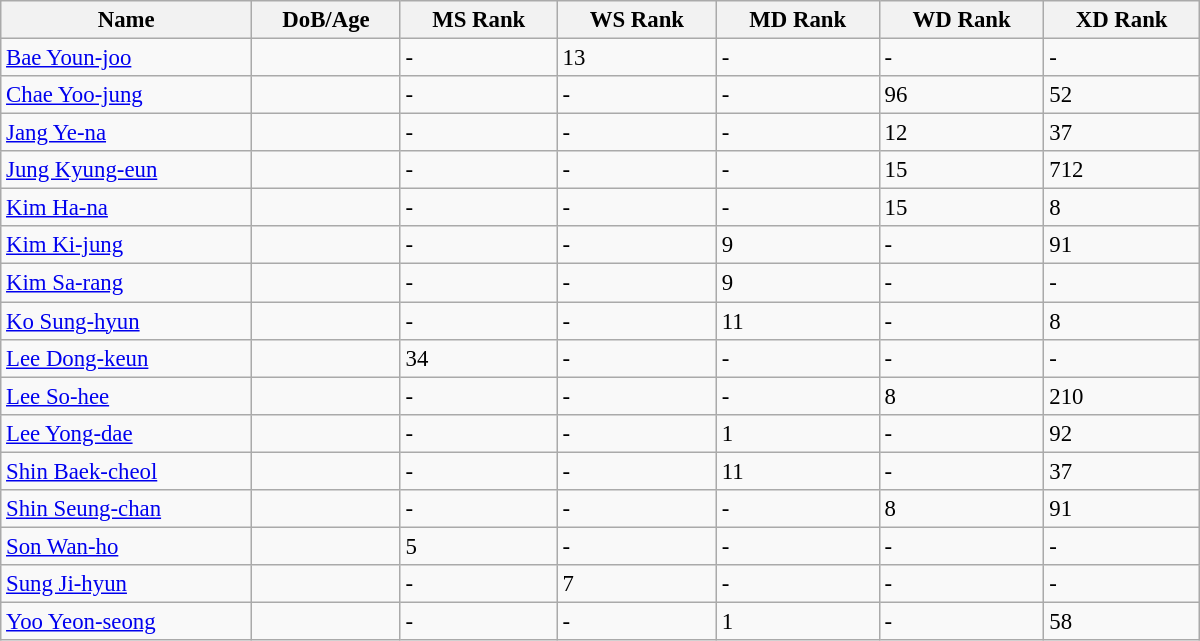<table class="wikitable"  style="width:800px; font-size:95%;">
<tr>
<th align="left">Name</th>
<th align="left">DoB/Age</th>
<th align="left">MS Rank</th>
<th align="left">WS Rank</th>
<th align="left">MD Rank</th>
<th align="left">WD Rank</th>
<th align="left">XD Rank</th>
</tr>
<tr>
<td><a href='#'>Bae Youn-joo</a></td>
<td></td>
<td>-</td>
<td>13</td>
<td>-</td>
<td>-</td>
<td>-</td>
</tr>
<tr>
<td><a href='#'>Chae Yoo-jung</a></td>
<td></td>
<td>-</td>
<td>-</td>
<td>-</td>
<td>96</td>
<td>52</td>
</tr>
<tr>
<td><a href='#'>Jang Ye-na</a></td>
<td></td>
<td>-</td>
<td>-</td>
<td>-</td>
<td>12</td>
<td>37</td>
</tr>
<tr>
<td><a href='#'>Jung Kyung-eun</a></td>
<td></td>
<td>-</td>
<td>-</td>
<td>-</td>
<td>15</td>
<td>712</td>
</tr>
<tr>
<td><a href='#'>Kim Ha-na</a></td>
<td></td>
<td>-</td>
<td>-</td>
<td>-</td>
<td>15</td>
<td>8</td>
</tr>
<tr>
<td><a href='#'>Kim Ki-jung</a></td>
<td></td>
<td>-</td>
<td>-</td>
<td>9</td>
<td>-</td>
<td>91</td>
</tr>
<tr>
<td><a href='#'>Kim Sa-rang</a></td>
<td></td>
<td>-</td>
<td>-</td>
<td>9</td>
<td>-</td>
<td>-</td>
</tr>
<tr>
<td><a href='#'>Ko Sung-hyun</a></td>
<td></td>
<td>-</td>
<td>-</td>
<td>11</td>
<td>-</td>
<td>8</td>
</tr>
<tr>
<td><a href='#'>Lee Dong-keun</a></td>
<td></td>
<td>34</td>
<td>-</td>
<td>-</td>
<td>-</td>
<td>-</td>
</tr>
<tr>
<td><a href='#'>Lee So-hee</a></td>
<td></td>
<td>-</td>
<td>-</td>
<td>-</td>
<td>8</td>
<td>210</td>
</tr>
<tr>
<td><a href='#'>Lee Yong-dae</a></td>
<td></td>
<td>-</td>
<td>-</td>
<td>1</td>
<td>-</td>
<td>92</td>
</tr>
<tr>
<td><a href='#'>Shin Baek-cheol</a></td>
<td></td>
<td>-</td>
<td>-</td>
<td>11</td>
<td>-</td>
<td>37</td>
</tr>
<tr>
<td><a href='#'>Shin Seung-chan</a></td>
<td></td>
<td>-</td>
<td>-</td>
<td>-</td>
<td>8</td>
<td>91</td>
</tr>
<tr>
<td><a href='#'>Son Wan-ho</a></td>
<td></td>
<td>5</td>
<td>-</td>
<td>-</td>
<td>-</td>
<td>-</td>
</tr>
<tr>
<td><a href='#'>Sung Ji-hyun</a></td>
<td></td>
<td>-</td>
<td>7</td>
<td>-</td>
<td>-</td>
<td>-</td>
</tr>
<tr>
<td><a href='#'>Yoo Yeon-seong</a></td>
<td></td>
<td>-</td>
<td>-</td>
<td>1</td>
<td>-</td>
<td>58</td>
</tr>
</table>
